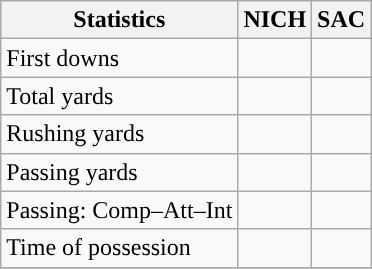<table class="wikitable" style="float: left;">
<tr>
<th>Statistics</th>
<th>NICH</th>
<th>SAC</th>
</tr>
<tr>
<td>First downs</td>
<td></td>
<td></td>
</tr>
<tr>
<td>Total yards</td>
<td></td>
<td></td>
</tr>
<tr>
<td>Rushing yards</td>
<td></td>
<td></td>
</tr>
<tr>
<td>Passing yards</td>
<td></td>
<td></td>
</tr>
<tr>
<td>Passing: Comp–Att–Int</td>
<td></td>
<td></td>
</tr>
<tr>
<td>Time of possession</td>
<td></td>
<td></td>
</tr>
<tr>
</tr>
</table>
